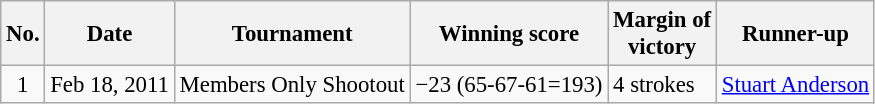<table class="wikitable" style="font-size:95%;">
<tr>
<th>No.</th>
<th>Date</th>
<th>Tournament</th>
<th>Winning score</th>
<th>Margin of<br>victory</th>
<th>Runner-up</th>
</tr>
<tr>
<td align=center>1</td>
<td align=right>Feb 18, 2011</td>
<td>Members Only Shootout</td>
<td>−23 (65-67-61=193)</td>
<td>4 strokes</td>
<td> <a href='#'>Stuart Anderson</a></td>
</tr>
</table>
